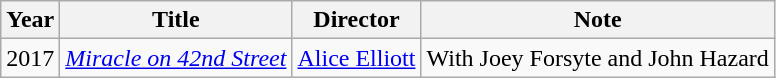<table class="wikitable">
<tr>
<th>Year</th>
<th>Title</th>
<th>Director</th>
<th>Note</th>
</tr>
<tr>
<td>2017</td>
<td><em><a href='#'>Miracle on 42nd Street</a></em></td>
<td><a href='#'>Alice Elliott</a></td>
<td>With Joey Forsyte and John Hazard</td>
</tr>
</table>
